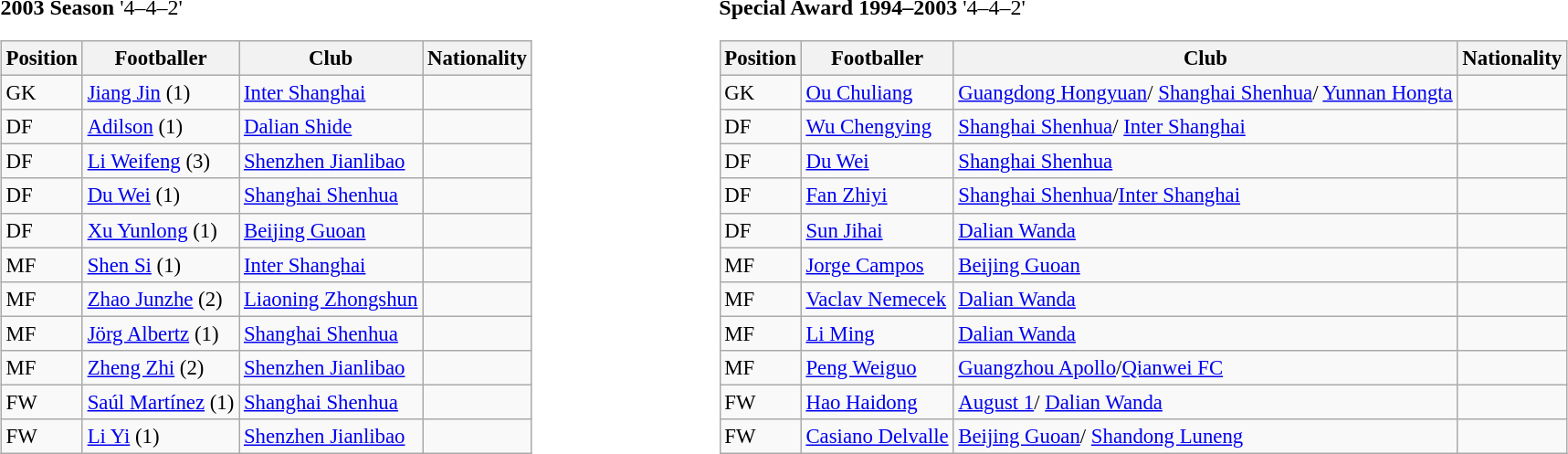<table style="width:100%;">
<tr>
<td><br><strong>2003 Season</strong>
'4–4–2'<table class="wikitable" style="font-size: 95%;">
<tr>
<th>Position</th>
<th>Footballer</th>
<th>Club</th>
<th>Nationality</th>
</tr>
<tr>
<td>GK</td>
<td><a href='#'>Jiang Jin</a> (1)</td>
<td><a href='#'>Inter Shanghai</a></td>
<td></td>
</tr>
<tr>
<td>DF</td>
<td><a href='#'>Adilson</a> (1)</td>
<td><a href='#'>Dalian Shide</a></td>
<td></td>
</tr>
<tr>
<td>DF</td>
<td><a href='#'>Li Weifeng</a> (3)</td>
<td><a href='#'>Shenzhen Jianlibao</a></td>
<td></td>
</tr>
<tr>
<td>DF</td>
<td><a href='#'>Du Wei</a> (1)</td>
<td><a href='#'>Shanghai Shenhua</a></td>
<td></td>
</tr>
<tr>
<td>DF</td>
<td><a href='#'>Xu Yunlong</a> (1)</td>
<td><a href='#'>Beijing Guoan</a></td>
<td></td>
</tr>
<tr>
<td>MF</td>
<td><a href='#'>Shen Si</a> (1)</td>
<td><a href='#'>Inter Shanghai</a></td>
<td></td>
</tr>
<tr>
<td>MF</td>
<td><a href='#'>Zhao Junzhe</a> (2)</td>
<td><a href='#'>Liaoning Zhongshun</a></td>
<td></td>
</tr>
<tr>
<td>MF</td>
<td><a href='#'>Jörg Albertz</a> (1)</td>
<td><a href='#'>Shanghai Shenhua</a></td>
<td></td>
</tr>
<tr>
<td>MF</td>
<td><a href='#'>Zheng Zhi</a> (2)</td>
<td><a href='#'>Shenzhen Jianlibao</a></td>
<td></td>
</tr>
<tr>
<td>FW</td>
<td><a href='#'>Saúl Martínez</a> (1)</td>
<td><a href='#'>Shanghai Shenhua</a></td>
<td></td>
</tr>
<tr>
<td>FW</td>
<td><a href='#'>Li Yi</a> (1)</td>
<td><a href='#'>Shenzhen Jianlibao</a></td>
<td></td>
</tr>
</table>
</td>
<td width="50"> </td>
<td valign="top"><br><strong>Special Award 1994–2003 </strong>
'4–4–2'<table class="wikitable" style="font-size: 95%;">
<tr>
<th>Position</th>
<th>Footballer</th>
<th>Club</th>
<th>Nationality</th>
</tr>
<tr>
<td>GK</td>
<td><a href='#'>Ou Chuliang</a></td>
<td><a href='#'>Guangdong Hongyuan</a>/ <a href='#'>Shanghai Shenhua</a>/ <a href='#'>Yunnan Hongta</a></td>
<td></td>
</tr>
<tr>
<td>DF</td>
<td><a href='#'>Wu Chengying</a></td>
<td><a href='#'>Shanghai Shenhua</a>/ <a href='#'>Inter Shanghai</a></td>
<td></td>
</tr>
<tr>
<td>DF</td>
<td><a href='#'>Du Wei</a></td>
<td><a href='#'>Shanghai Shenhua</a></td>
<td></td>
</tr>
<tr>
<td>DF</td>
<td><a href='#'>Fan Zhiyi</a></td>
<td><a href='#'>Shanghai Shenhua</a>/<a href='#'>Inter Shanghai</a></td>
<td></td>
</tr>
<tr>
<td>DF</td>
<td><a href='#'>Sun Jihai</a></td>
<td><a href='#'>Dalian Wanda</a></td>
<td></td>
</tr>
<tr>
<td>MF</td>
<td><a href='#'>Jorge Campos</a></td>
<td><a href='#'>Beijing Guoan</a></td>
<td></td>
</tr>
<tr>
<td>MF</td>
<td><a href='#'>Vaclav Nemecek</a></td>
<td><a href='#'>Dalian Wanda</a></td>
<td></td>
</tr>
<tr>
<td>MF</td>
<td><a href='#'>Li Ming</a></td>
<td><a href='#'>Dalian Wanda</a></td>
<td></td>
</tr>
<tr>
<td>MF</td>
<td><a href='#'>Peng Weiguo</a></td>
<td><a href='#'>Guangzhou Apollo</a>/<a href='#'>Qianwei FC</a></td>
<td></td>
</tr>
<tr>
<td>FW</td>
<td><a href='#'>Hao Haidong</a></td>
<td><a href='#'>August 1</a>/ <a href='#'>Dalian Wanda</a></td>
<td></td>
</tr>
<tr>
<td>FW</td>
<td><a href='#'>Casiano Delvalle</a></td>
<td><a href='#'>Beijing Guoan</a>/ <a href='#'>Shandong Luneng</a></td>
<td></td>
</tr>
</table>
</td>
</tr>
</table>
